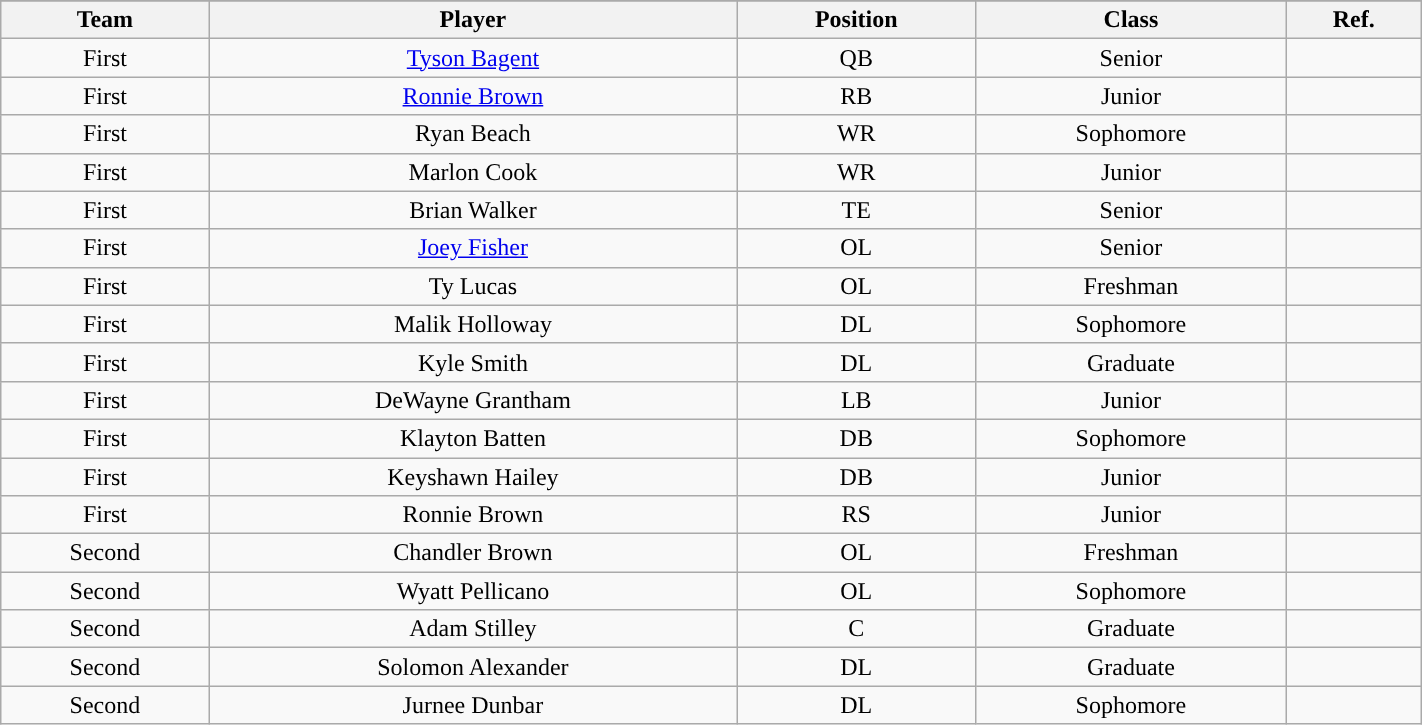<table class="wikitable" style="width:75%; text-align:center;">
<tr>
</tr>
<tr>
<th>Team</th>
<th>Player</th>
<th>Position</th>
<th>Class</th>
<th>Ref.</th>
</tr>
<tr>
<td>First</td>
<td><a href='#'>Tyson Bagent</a></td>
<td>QB</td>
<td>Senior</td>
<td></td>
</tr>
<tr>
<td>First</td>
<td><a href='#'>Ronnie Brown</a></td>
<td>RB</td>
<td>Junior</td>
<td></td>
</tr>
<tr>
<td>First</td>
<td>Ryan Beach</td>
<td>WR</td>
<td>Sophomore</td>
<td></td>
</tr>
<tr>
<td>First</td>
<td>Marlon Cook</td>
<td>WR</td>
<td>Junior</td>
<td></td>
</tr>
<tr>
<td>First</td>
<td>Brian Walker</td>
<td>TE</td>
<td>Senior</td>
<td></td>
</tr>
<tr>
<td>First</td>
<td><a href='#'>Joey Fisher</a></td>
<td>OL</td>
<td>Senior</td>
<td></td>
</tr>
<tr>
<td>First</td>
<td>Ty Lucas</td>
<td>OL</td>
<td>Freshman</td>
<td></td>
</tr>
<tr>
<td>First</td>
<td>Malik Holloway</td>
<td>DL</td>
<td>Sophomore</td>
<td></td>
</tr>
<tr>
<td>First</td>
<td>Kyle Smith</td>
<td>DL</td>
<td>Graduate</td>
<td></td>
</tr>
<tr>
<td>First</td>
<td>DeWayne Grantham</td>
<td>LB</td>
<td>Junior</td>
<td></td>
</tr>
<tr>
<td>First</td>
<td>Klayton Batten</td>
<td>DB</td>
<td>Sophomore</td>
<td></td>
</tr>
<tr>
<td>First</td>
<td>Keyshawn Hailey</td>
<td>DB</td>
<td>Junior</td>
<td></td>
</tr>
<tr>
<td>First</td>
<td>Ronnie Brown</td>
<td>RS</td>
<td>Junior</td>
<td></td>
</tr>
<tr>
<td>Second</td>
<td>Chandler Brown</td>
<td>OL</td>
<td>Freshman</td>
<td></td>
</tr>
<tr>
<td>Second</td>
<td>Wyatt Pellicano</td>
<td>OL</td>
<td>Sophomore</td>
<td></td>
</tr>
<tr>
<td>Second</td>
<td>Adam Stilley</td>
<td>C</td>
<td>Graduate</td>
<td></td>
</tr>
<tr>
<td>Second</td>
<td>Solomon Alexander</td>
<td>DL</td>
<td>Graduate</td>
<td></td>
</tr>
<tr>
<td>Second</td>
<td>Jurnee Dunbar</td>
<td>DL</td>
<td>Sophomore</td>
<td></td>
</tr>
</table>
